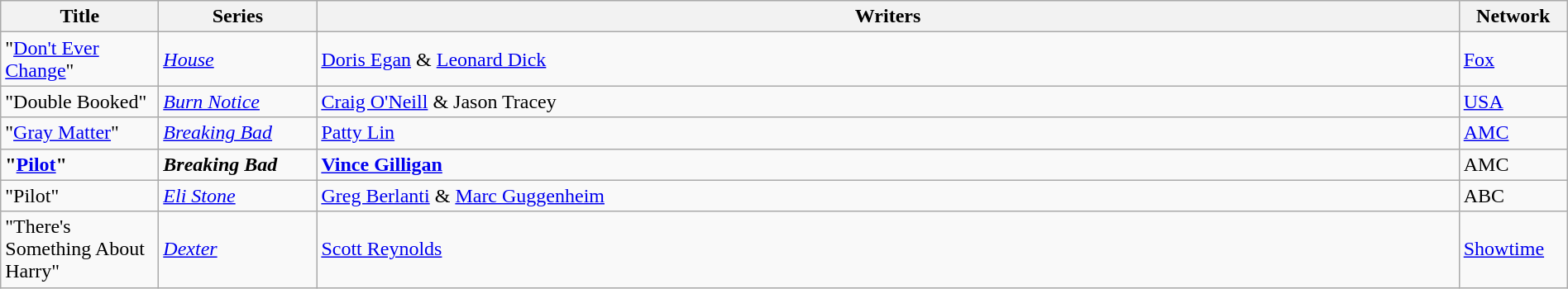<table class="wikitable" width="100%">
<tr>
<th width="120">Title</th>
<th width="120">Series</th>
<th>Writers</th>
<th width="80">Network</th>
</tr>
<tr>
<td>"<a href='#'>Don't Ever Change</a>"</td>
<td><em><a href='#'>House</a></em></td>
<td><a href='#'>Doris Egan</a> & <a href='#'>Leonard Dick</a></td>
<td><a href='#'>Fox</a></td>
</tr>
<tr>
<td>"Double Booked"</td>
<td><em><a href='#'>Burn Notice</a></em></td>
<td><a href='#'>Craig O'Neill</a> & Jason Tracey</td>
<td><a href='#'>USA</a></td>
</tr>
<tr>
<td>"<a href='#'>Gray Matter</a>"</td>
<td><em><a href='#'>Breaking Bad</a></em></td>
<td><a href='#'>Patty Lin</a></td>
<td><a href='#'>AMC</a></td>
</tr>
<tr>
<td><strong>"<a href='#'>Pilot</a>"</strong></td>
<td><strong><em>Breaking Bad</em></strong></td>
<td><strong><a href='#'>Vince Gilligan</a></strong></td>
<td>AMC</td>
</tr>
<tr>
<td>"Pilot"</td>
<td><em><a href='#'>Eli Stone</a></em></td>
<td><a href='#'>Greg Berlanti</a> & <a href='#'>Marc Guggenheim</a></td>
<td>ABC</td>
</tr>
<tr>
<td>"There's Something About Harry"</td>
<td><em><a href='#'>Dexter</a></em></td>
<td><a href='#'>Scott Reynolds</a></td>
<td><a href='#'>Showtime</a></td>
</tr>
</table>
